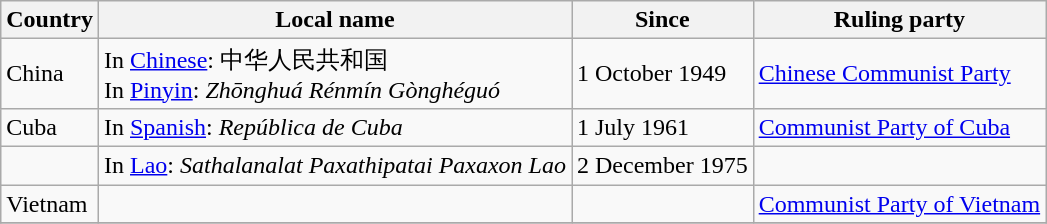<table class="wikitable sortable">
<tr>
<th>Country</th>
<th>Local name</th>
<th>Since</th>
<th>Ruling party</th>
</tr>
<tr>
<td>China</td>
<td>In <a href='#'>Chinese</a>: 中华人民共和国<br>In <a href='#'>Pinyin</a>: <em>Zhōnghuá Rénmín Gònghéguó</em></td>
<td>1 October 1949</td>
<td><a href='#'>Chinese Communist Party</a></td>
</tr>
<tr>
<td>Cuba</td>
<td>In <a href='#'>Spanish</a>: <em>República de Cuba</em></td>
<td>1 July 1961</td>
<td><a href='#'>Communist Party of Cuba</a></td>
</tr>
<tr>
<td></td>
<td>In <a href='#'>Lao</a>: <em>Sathalanalat Paxathipatai Paxaxon Lao</em></td>
<td>2 December 1975</td>
<td></td>
</tr>
<tr>
<td>Vietnam</td>
<td></td>
<td></td>
<td><a href='#'>Communist Party of Vietnam</a></td>
</tr>
<tr>
</tr>
</table>
